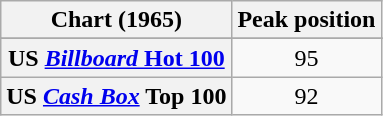<table class="wikitable sortable plainrowheaders" style="text-align:center;">
<tr>
<th scope="col">Chart (1965)</th>
<th scope="col">Peak position</th>
</tr>
<tr>
</tr>
<tr>
<th scope="row">US <a href='#'><em>Billboard</em> Hot 100</a></th>
<td align="center">95</td>
</tr>
<tr>
<th scope="row">US <a href='#'><em>Cash Box</em></a> Top 100</th>
<td align="center">92</td>
</tr>
</table>
